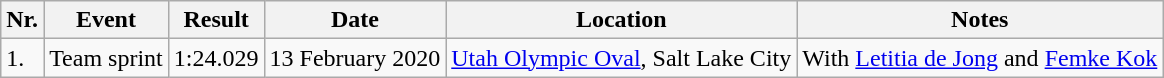<table class="wikitable vatop">
<tr>
<th>Nr.</th>
<th>Event</th>
<th>Result</th>
<th>Date</th>
<th>Location</th>
<th>Notes</th>
</tr>
<tr>
<td>1.</td>
<td>Team sprint</td>
<td align=right>1:24.029</td>
<td>13 February 2020</td>
<td><a href='#'>Utah Olympic Oval</a>, Salt Lake City</td>
<td>With <a href='#'>Letitia de Jong</a> and <a href='#'>Femke Kok</a></td>
</tr>
</table>
